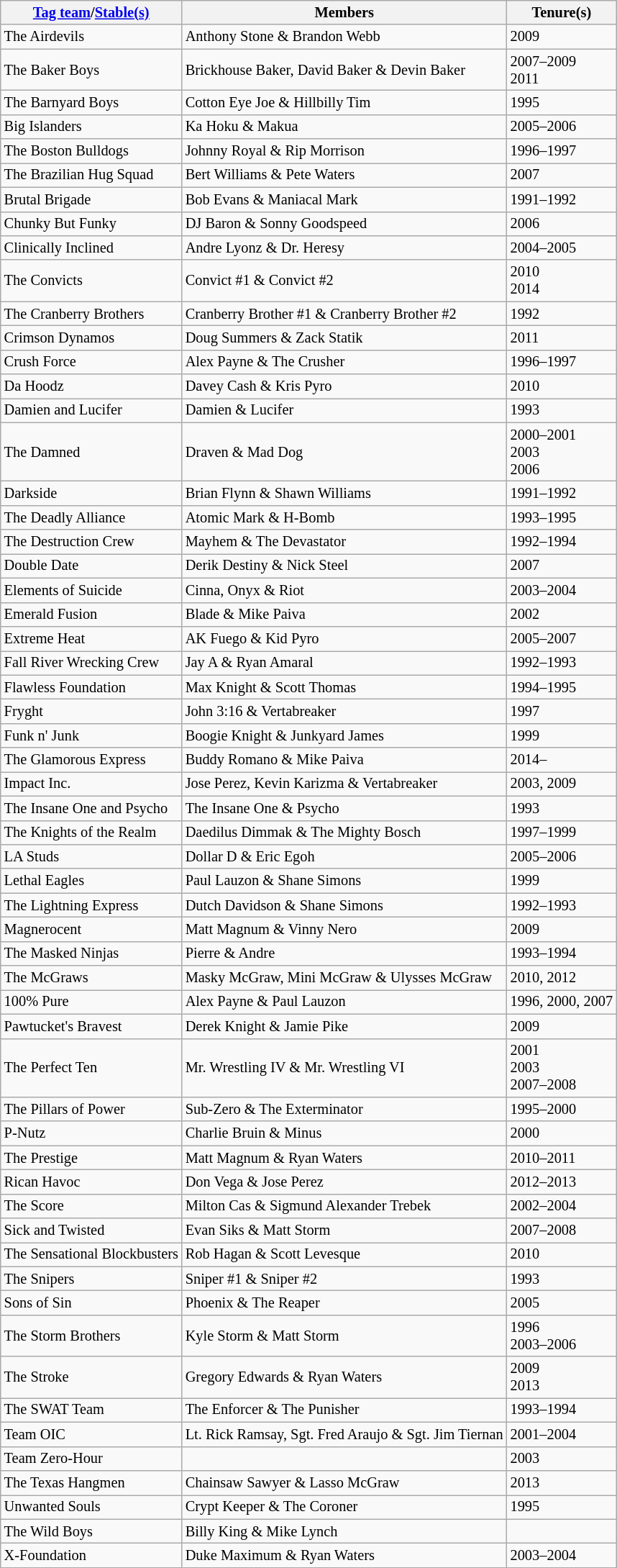<table style="font-size: 85%; text-align: left;" class="wikitable">
<tr>
<th><a href='#'>Tag team</a>/<a href='#'>Stable(s)</a></th>
<th>Members</th>
<th>Tenure(s)</th>
</tr>
<tr>
<td>The Airdevils</td>
<td>Anthony Stone & Brandon Webb</td>
<td>2009</td>
</tr>
<tr>
<td>The Baker Boys</td>
<td>Brickhouse Baker, David Baker & Devin Baker</td>
<td>2007–2009<br>2011</td>
</tr>
<tr>
<td>The Barnyard Boys</td>
<td>Cotton Eye Joe & Hillbilly Tim</td>
<td>1995</td>
</tr>
<tr>
<td>Big Islanders</td>
<td>Ka Hoku & Makua</td>
<td>2005–2006</td>
</tr>
<tr>
<td>The Boston Bulldogs</td>
<td>Johnny Royal & Rip Morrison</td>
<td>1996–1997</td>
</tr>
<tr>
<td>The Brazilian Hug Squad</td>
<td>Bert Williams & Pete Waters</td>
<td>2007</td>
</tr>
<tr>
<td>Brutal Brigade</td>
<td>Bob Evans & Maniacal Mark</td>
<td>1991–1992</td>
</tr>
<tr>
<td>Chunky But Funky</td>
<td>DJ Baron & Sonny Goodspeed</td>
<td>2006</td>
</tr>
<tr>
<td>Clinically Inclined</td>
<td>Andre Lyonz & Dr. Heresy</td>
<td>2004–2005</td>
</tr>
<tr>
<td>The Convicts</td>
<td>Convict #1 & Convict #2</td>
<td>2010<br>2014</td>
</tr>
<tr>
<td>The Cranberry Brothers</td>
<td>Cranberry Brother #1 & Cranberry Brother #2</td>
<td>1992</td>
</tr>
<tr>
<td>Crimson Dynamos</td>
<td>Doug Summers & Zack Statik</td>
<td>2011</td>
</tr>
<tr>
<td>Crush Force</td>
<td>Alex Payne & The Crusher</td>
<td>1996–1997</td>
</tr>
<tr>
<td>Da Hoodz</td>
<td>Davey Cash & Kris Pyro</td>
<td>2010</td>
</tr>
<tr>
<td>Damien and Lucifer</td>
<td>Damien & Lucifer</td>
<td>1993</td>
</tr>
<tr>
<td>The Damned</td>
<td>Draven & Mad Dog</td>
<td>2000–2001<br>2003<br>2006</td>
</tr>
<tr>
<td>Darkside</td>
<td>Brian Flynn & Shawn Williams</td>
<td>1991–1992</td>
</tr>
<tr>
<td>The Deadly Alliance</td>
<td>Atomic Mark & H-Bomb</td>
<td>1993–1995</td>
</tr>
<tr>
<td>The Destruction Crew</td>
<td>Mayhem & The Devastator</td>
<td>1992–1994</td>
</tr>
<tr>
<td>Double Date</td>
<td>Derik Destiny & Nick Steel</td>
<td>2007</td>
</tr>
<tr>
<td>Elements of Suicide</td>
<td>Cinna, Onyx & Riot</td>
<td>2003–2004</td>
</tr>
<tr>
<td>Emerald Fusion</td>
<td>Blade & Mike Paiva</td>
<td>2002</td>
</tr>
<tr>
<td>Extreme Heat</td>
<td>AK Fuego & Kid Pyro</td>
<td>2005–2007</td>
</tr>
<tr>
<td>Fall River Wrecking Crew</td>
<td>Jay A & Ryan Amaral</td>
<td>1992–1993</td>
</tr>
<tr>
<td>Flawless Foundation</td>
<td>Max Knight & Scott Thomas</td>
<td>1994–1995</td>
</tr>
<tr>
<td>Fryght</td>
<td>John 3:16 & Vertabreaker</td>
<td>1997</td>
</tr>
<tr>
<td>Funk n' Junk</td>
<td>Boogie Knight & Junkyard James</td>
<td>1999</td>
</tr>
<tr>
<td>The Glamorous Express</td>
<td>Buddy Romano & Mike Paiva</td>
<td>2014–</td>
</tr>
<tr>
<td>Impact Inc.</td>
<td>Jose Perez, Kevin Karizma & Vertabreaker</td>
<td>2003, 2009</td>
</tr>
<tr>
<td>The Insane One and Psycho</td>
<td>The Insane One & Psycho</td>
<td>1993</td>
</tr>
<tr>
<td>The Knights of the Realm</td>
<td>Daedilus Dimmak & The Mighty Bosch</td>
<td>1997–1999</td>
</tr>
<tr>
<td>LA Studs</td>
<td>Dollar D & Eric Egoh</td>
<td>2005–2006</td>
</tr>
<tr>
<td>Lethal Eagles</td>
<td>Paul Lauzon & Shane Simons</td>
<td>1999</td>
</tr>
<tr>
<td>The Lightning Express</td>
<td>Dutch Davidson & Shane Simons</td>
<td>1992–1993</td>
</tr>
<tr>
<td>Magnerocent</td>
<td>Matt Magnum & Vinny Nero</td>
<td>2009</td>
</tr>
<tr>
<td>The Masked Ninjas</td>
<td>Pierre & Andre</td>
<td>1993–1994</td>
</tr>
<tr>
<td>The McGraws</td>
<td>Masky McGraw, Mini McGraw & Ulysses McGraw</td>
<td>2010, 2012</td>
</tr>
<tr>
<td>100% Pure</td>
<td>Alex Payne & Paul Lauzon</td>
<td>1996, 2000, 2007</td>
</tr>
<tr>
<td>Pawtucket's Bravest</td>
<td>Derek Knight & Jamie Pike</td>
<td>2009</td>
</tr>
<tr>
<td>The Perfect Ten</td>
<td>Mr. Wrestling IV & Mr. Wrestling VI</td>
<td>2001<br>2003<br>2007–2008</td>
</tr>
<tr>
<td>The Pillars of Power</td>
<td>Sub-Zero & The Exterminator</td>
<td>1995–2000</td>
</tr>
<tr>
<td>P-Nutz</td>
<td>Charlie Bruin & Minus</td>
<td>2000</td>
</tr>
<tr>
<td>The Prestige</td>
<td>Matt Magnum & Ryan Waters</td>
<td>2010–2011</td>
</tr>
<tr>
<td>Rican Havoc</td>
<td>Don Vega & Jose Perez</td>
<td>2012–2013</td>
</tr>
<tr>
<td>The Score</td>
<td>Milton Cas & Sigmund Alexander Trebek</td>
<td>2002–2004</td>
</tr>
<tr>
<td>Sick and Twisted</td>
<td>Evan Siks & Matt Storm</td>
<td>2007–2008</td>
</tr>
<tr>
<td>The Sensational Blockbusters</td>
<td>Rob Hagan & Scott Levesque</td>
<td>2010</td>
</tr>
<tr>
<td>The Snipers</td>
<td>Sniper #1 & Sniper #2</td>
<td>1993</td>
</tr>
<tr>
<td>Sons of Sin</td>
<td>Phoenix & The Reaper</td>
<td>2005</td>
</tr>
<tr>
<td>The Storm Brothers</td>
<td>Kyle Storm & Matt Storm</td>
<td>1996<br>2003–2006</td>
</tr>
<tr>
<td>The Stroke</td>
<td>Gregory Edwards & Ryan Waters</td>
<td>2009<br>2013</td>
</tr>
<tr>
<td>The SWAT Team</td>
<td>The Enforcer & The Punisher</td>
<td>1993–1994</td>
</tr>
<tr>
<td>Team OIC</td>
<td>Lt. Rick Ramsay, Sgt. Fred Araujo & Sgt. Jim Tiernan</td>
<td>2001–2004</td>
</tr>
<tr>
<td>Team Zero-Hour</td>
<td></td>
<td>2003</td>
</tr>
<tr>
<td>The Texas Hangmen</td>
<td>Chainsaw Sawyer & Lasso McGraw</td>
<td>2013</td>
</tr>
<tr>
<td>Unwanted Souls</td>
<td>Crypt Keeper & The Coroner</td>
<td>1995</td>
</tr>
<tr>
<td>The Wild Boys</td>
<td>Billy King & Mike Lynch</td>
<td></td>
</tr>
<tr>
<td>X-Foundation</td>
<td>Duke Maximum & Ryan Waters</td>
<td>2003–2004</td>
</tr>
</table>
